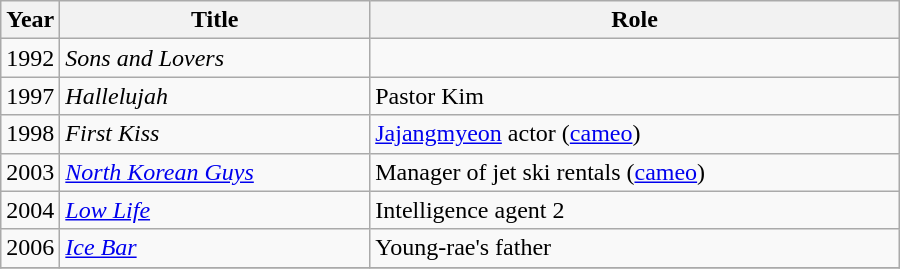<table class="wikitable" style="width:600px">
<tr>
<th width=10>Year</th>
<th>Title</th>
<th>Role</th>
</tr>
<tr>
<td>1992</td>
<td><em>Sons and Lovers</em></td>
<td></td>
</tr>
<tr>
<td>1997</td>
<td><em>Hallelujah</em></td>
<td>Pastor Kim</td>
</tr>
<tr>
<td>1998</td>
<td><em> First Kiss</em></td>
<td><a href='#'>Jajangmyeon</a> actor (<a href='#'>cameo</a>)</td>
</tr>
<tr>
<td>2003</td>
<td><em><a href='#'>North Korean Guys</a></em></td>
<td>Manager of jet ski rentals (<a href='#'>cameo</a>)</td>
</tr>
<tr>
<td>2004</td>
<td><em><a href='#'>Low Life</a></em></td>
<td>Intelligence agent 2</td>
</tr>
<tr>
<td>2006</td>
<td><em><a href='#'>Ice Bar</a></em></td>
<td>Young-rae's father</td>
</tr>
<tr>
</tr>
</table>
